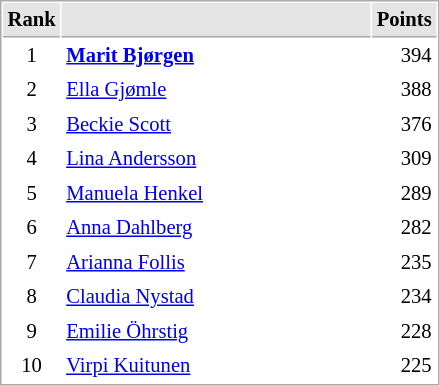<table cellspacing="1" cellpadding="3" style="border:1px solid #AAAAAA;font-size:86%">
<tr style="background-color: #E4E4E4;">
<th style="border-bottom:1px solid #AAAAAA" width=10>Rank</th>
<th style="border-bottom:1px solid #AAAAAA" width=200></th>
<th style="border-bottom:1px solid #AAAAAA" width=20 align=right>Points</th>
</tr>
<tr>
<td align="center">1</td>
<td> <strong><a href='#'>Marit Bjørgen</a></strong></td>
<td align="right">394</td>
</tr>
<tr>
<td align="center">2</td>
<td> <a href='#'>Ella Gjømle</a></td>
<td align="right">388</td>
</tr>
<tr>
<td align="center">3</td>
<td> <a href='#'>Beckie Scott</a></td>
<td align="right">376</td>
</tr>
<tr>
<td align="center">4</td>
<td> <a href='#'>Lina Andersson</a></td>
<td align="right">309</td>
</tr>
<tr>
<td align="center">5</td>
<td> <a href='#'>Manuela Henkel</a></td>
<td align="right">289</td>
</tr>
<tr>
<td align="center">6</td>
<td> <a href='#'>Anna Dahlberg</a></td>
<td align="right">282</td>
</tr>
<tr>
<td align="center">7</td>
<td> <a href='#'>Arianna Follis</a></td>
<td align="right">235</td>
</tr>
<tr>
<td align="center">8</td>
<td> <a href='#'>Claudia Nystad</a></td>
<td align="right">234</td>
</tr>
<tr>
<td align="center">9</td>
<td> <a href='#'>Emilie Öhrstig</a></td>
<td align="right">228</td>
</tr>
<tr>
<td align="center">10</td>
<td> <a href='#'>Virpi Kuitunen</a></td>
<td align="right">225</td>
</tr>
</table>
